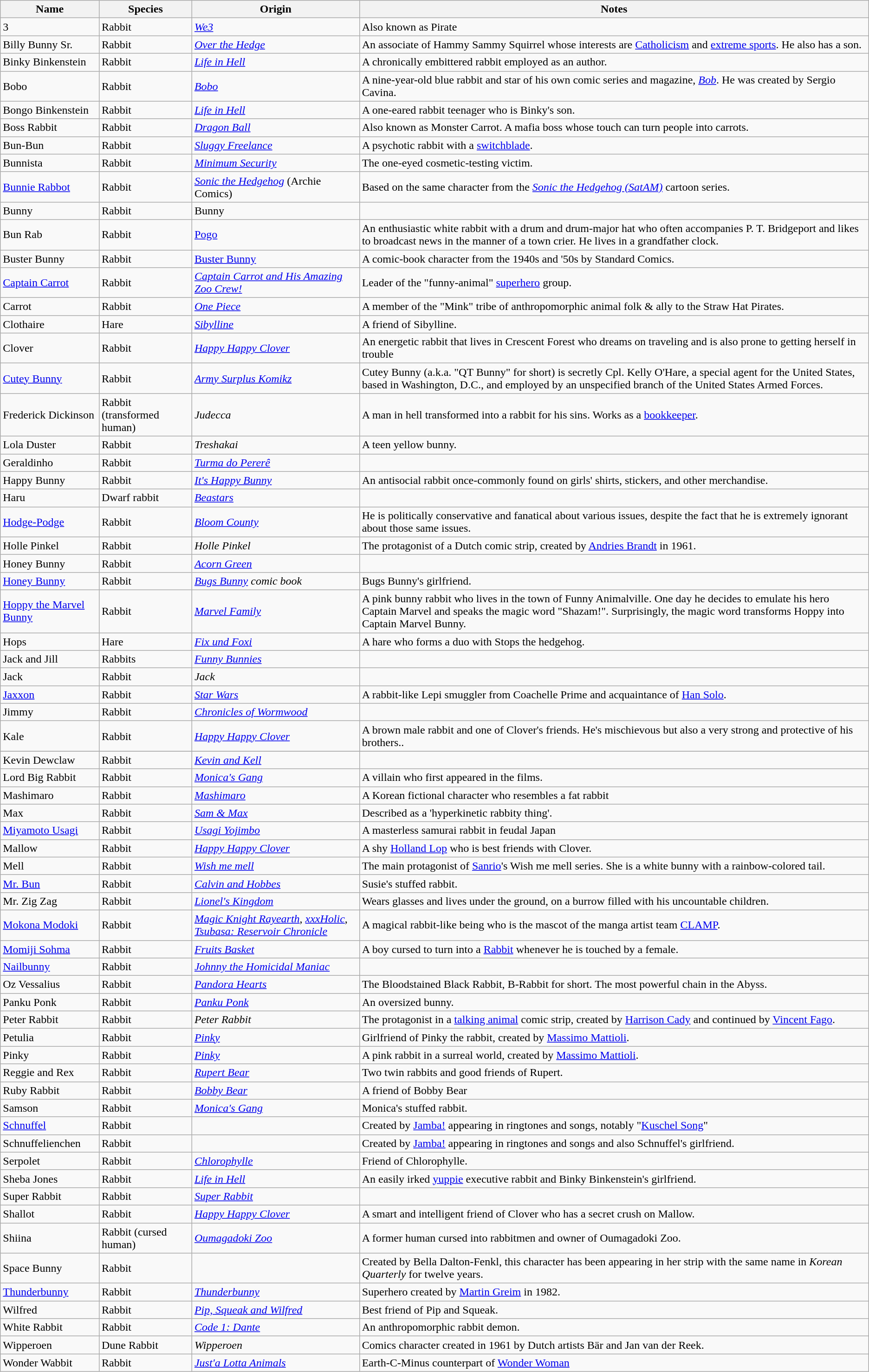<table class="wikitable sortable sticky-header">
<tr>
<th>Name</th>
<th>Species</th>
<th>Origin</th>
<th>Notes</th>
</tr>
<tr>
<td>3</td>
<td>Rabbit</td>
<td><em><a href='#'>We3</a></em></td>
<td>Also known as Pirate</td>
</tr>
<tr>
<td>Billy Bunny Sr.</td>
<td>Rabbit</td>
<td><em><a href='#'>Over the Hedge</a></em></td>
<td>An associate of Hammy Sammy Squirrel whose interests are <a href='#'>Catholicism</a> and <a href='#'>extreme sports</a>. He also has a son.</td>
</tr>
<tr>
<td>Binky Binkenstein</td>
<td>Rabbit</td>
<td><em><a href='#'>Life in Hell</a></em></td>
<td>A chronically embittered rabbit employed as an author.</td>
</tr>
<tr>
<td>Bobo</td>
<td>Rabbit</td>
<td><em><a href='#'>Bobo</a></em></td>
<td>A nine-year-old blue rabbit and star of his own comic series and magazine, <em><a href='#'>Bob</a></em>. He was created by Sergio Cavina.</td>
</tr>
<tr>
<td>Bongo Binkenstein</td>
<td>Rabbit</td>
<td><em><a href='#'>Life in Hell</a></em></td>
<td>A one-eared rabbit teenager who is Binky's son.</td>
</tr>
<tr>
<td>Boss Rabbit</td>
<td>Rabbit</td>
<td><em><a href='#'>Dragon Ball</a></em></td>
<td>Also known as Monster Carrot. A mafia boss whose touch can turn people into carrots.</td>
</tr>
<tr>
<td>Bun-Bun</td>
<td>Rabbit</td>
<td><em><a href='#'>Sluggy Freelance</a></em></td>
<td>A psychotic rabbit with a <a href='#'>switchblade</a>.</td>
</tr>
<tr>
<td>Bunnista</td>
<td>Rabbit</td>
<td><em><a href='#'>Minimum Security</a></em></td>
<td>The one-eyed cosmetic-testing victim.</td>
</tr>
<tr>
<td><a href='#'>Bunnie Rabbot</a></td>
<td>Rabbit</td>
<td><em><a href='#'>Sonic the Hedgehog</a></em> (Archie Comics)</td>
<td>Based on the same character from the <em><a href='#'>Sonic the Hedgehog (SatAM)</a></em> cartoon series.</td>
</tr>
<tr>
<td>Bunny</td>
<td>Rabbit</td>
<td>Bunny</td>
<td></td>
</tr>
<tr>
<td>Bun Rab</td>
<td>Rabbit</td>
<td><a href='#'>Pogo</a></td>
<td>An enthusiastic white rabbit with a drum and drum-major hat who often accompanies P. T. Bridgeport and likes to broadcast news in the manner of a town crier. He lives in a grandfather clock.</td>
</tr>
<tr>
<td>Buster Bunny</td>
<td>Rabbit</td>
<td><a href='#'>Buster Bunny</a></td>
<td>A comic-book character from the 1940s and '50s by Standard Comics.</td>
</tr>
<tr>
<td><a href='#'>Captain Carrot</a></td>
<td>Rabbit</td>
<td><em><a href='#'>Captain Carrot and His Amazing Zoo Crew!</a></em></td>
<td>Leader of the "funny-animal" <a href='#'>superhero</a> group.</td>
</tr>
<tr>
<td>Carrot</td>
<td>Rabbit</td>
<td><em><a href='#'>One Piece</a></em></td>
<td>A member of the "Mink" tribe of anthropomorphic animal folk & ally to the Straw Hat Pirates.</td>
</tr>
<tr>
<td>Clothaire</td>
<td>Hare</td>
<td><em><a href='#'>Sibylline</a></em></td>
<td>A friend of Sibylline.</td>
</tr>
<tr>
<td>Clover</td>
<td>Rabbit</td>
<td><em><a href='#'>Happy Happy Clover</a></em></td>
<td>An energetic rabbit that lives in Crescent Forest who dreams on traveling and is also prone to getting herself in trouble</td>
</tr>
<tr>
<td><a href='#'>Cutey Bunny</a></td>
<td>Rabbit</td>
<td><em><a href='#'>Army Surplus Komikz</a></em></td>
<td>Cutey Bunny (a.k.a. "QT Bunny" for short) is secretly Cpl. Kelly O'Hare, a special agent for the United States, based in Washington, D.C., and employed by an unspecified branch of the United States Armed Forces.</td>
</tr>
<tr>
<td>Frederick Dickinson</td>
<td>Rabbit (transformed human)</td>
<td><em>Judecca</em></td>
<td>A man in hell transformed into a rabbit for his sins. Works as a <a href='#'>bookkeeper</a>.</td>
</tr>
<tr>
<td>Lola Duster</td>
<td>Rabbit</td>
<td><em>Treshakai</em></td>
<td>A teen yellow bunny.</td>
</tr>
<tr>
<td>Geraldinho</td>
<td>Rabbit</td>
<td><em><a href='#'>Turma do Pererê</a></em></td>
<td></td>
</tr>
<tr>
<td>Happy Bunny</td>
<td>Rabbit</td>
<td><em><a href='#'>It's Happy Bunny</a></em></td>
<td>An antisocial rabbit once-commonly found on girls' shirts, stickers, and other merchandise.</td>
</tr>
<tr>
<td>Haru</td>
<td>Dwarf rabbit</td>
<td><em><a href='#'>Beastars</a></em></td>
<td></td>
</tr>
<tr>
<td><a href='#'>Hodge-Podge</a></td>
<td>Rabbit</td>
<td><em><a href='#'>Bloom County</a></em></td>
<td>He is politically conservative and fanatical about various issues, despite the fact that he is extremely ignorant about those same issues.</td>
</tr>
<tr>
<td>Holle Pinkel</td>
<td>Rabbit</td>
<td><em>Holle Pinkel</em></td>
<td>The protagonist of a Dutch comic strip, created by <a href='#'>Andries Brandt</a> in 1961.</td>
</tr>
<tr>
<td>Honey Bunny</td>
<td>Rabbit</td>
<td><em><a href='#'>Acorn Green</a></em></td>
<td></td>
</tr>
<tr>
<td><a href='#'>Honey Bunny</a></td>
<td>Rabbit</td>
<td><em><a href='#'>Bugs Bunny</a> comic book</em></td>
<td>Bugs Bunny's girlfriend.</td>
</tr>
<tr>
<td><a href='#'>Hoppy the Marvel Bunny</a></td>
<td>Rabbit</td>
<td><em><a href='#'>Marvel Family</a></em></td>
<td>A pink bunny rabbit who lives in the town of Funny Animalville. One day he decides to emulate his hero Captain Marvel and speaks the magic word "Shazam!". Surprisingly, the magic word transforms Hoppy into Captain Marvel Bunny.</td>
</tr>
<tr>
<td>Hops</td>
<td>Hare</td>
<td><em><a href='#'>Fix und Foxi</a></em></td>
<td>A hare who forms a duo with Stops the hedgehog.</td>
</tr>
<tr>
<td>Jack and Jill</td>
<td>Rabbits</td>
<td><em><a href='#'>Funny Bunnies</a></em></td>
<td></td>
</tr>
<tr>
<td>Jack</td>
<td>Rabbit</td>
<td><em>Jack</em></td>
<td></td>
</tr>
<tr>
<td><a href='#'>Jaxxon</a></td>
<td>Rabbit</td>
<td><em><a href='#'>Star Wars</a></em></td>
<td>A rabbit-like Lepi smuggler from Coachelle Prime and acquaintance of <a href='#'>Han Solo</a>.</td>
</tr>
<tr>
<td>Jimmy</td>
<td>Rabbit</td>
<td><em><a href='#'>Chronicles of Wormwood</a></em></td>
<td></td>
</tr>
<tr>
<td>Kale</td>
<td>Rabbit</td>
<td><em><a href='#'>Happy Happy Clover</a></em></td>
<td>A brown male rabbit and one of Clover's friends. He's mischievous but also a very strong and protective of his brothers..</td>
</tr>
<tr>
</tr>
<tr>
<td>Kevin Dewclaw</td>
<td>Rabbit</td>
<td><em><a href='#'>Kevin and Kell</a></em></td>
<td></td>
</tr>
<tr>
<td>Lord Big Rabbit</td>
<td>Rabbit</td>
<td><em><a href='#'>Monica's Gang</a></em></td>
<td>A villain who first appeared in the films.</td>
</tr>
<tr>
<td>Mashimaro</td>
<td>Rabbit</td>
<td><em><a href='#'>Mashimaro</a></em></td>
<td>A Korean fictional character who resembles a fat rabbit</td>
</tr>
<tr>
<td>Max</td>
<td>Rabbit</td>
<td><em><a href='#'>Sam & Max</a></em></td>
<td>Described as a 'hyperkinetic rabbity thing'.</td>
</tr>
<tr>
<td><a href='#'>Miyamoto Usagi</a></td>
<td>Rabbit</td>
<td><em><a href='#'>Usagi Yojimbo</a></em></td>
<td>A masterless samurai rabbit in feudal Japan</td>
</tr>
<tr>
<td>Mallow</td>
<td>Rabbit</td>
<td><em><a href='#'>Happy Happy Clover</a></em></td>
<td>A shy <a href='#'>Holland Lop</a> who is best friends with Clover.</td>
</tr>
<tr>
<td>Mell</td>
<td>Rabbit</td>
<td><em><a href='#'>Wish me mell</a></em></td>
<td>The main protagonist of <a href='#'>Sanrio</a>'s Wish me mell series. She is a white bunny with a rainbow-colored tail.</td>
</tr>
<tr>
<td><a href='#'>Mr. Bun</a></td>
<td>Rabbit</td>
<td><em><a href='#'>Calvin and Hobbes</a></em></td>
<td>Susie's stuffed rabbit.</td>
</tr>
<tr>
<td>Mr. Zig Zag</td>
<td>Rabbit</td>
<td><em><a href='#'>Lionel's Kingdom</a></em></td>
<td>Wears glasses and lives under the ground, on a burrow filled with his uncountable children.</td>
</tr>
<tr>
<td><a href='#'>Mokona Modoki</a></td>
<td>Rabbit</td>
<td><em><a href='#'>Magic Knight Rayearth</a></em>, <em><a href='#'>xxxHolic</a></em>, <em><a href='#'>Tsubasa: Reservoir Chronicle</a></em></td>
<td>A magical rabbit-like being who is the mascot of the manga artist team <a href='#'>CLAMP</a>.</td>
</tr>
<tr>
<td><a href='#'>Momiji Sohma</a></td>
<td>Rabbit</td>
<td><em><a href='#'>Fruits Basket</a></em></td>
<td>A boy cursed to turn into a <a href='#'>Rabbit</a> whenever he is touched by a female.</td>
</tr>
<tr>
<td><a href='#'>Nailbunny</a></td>
<td>Rabbit</td>
<td><em><a href='#'>Johnny the Homicidal Maniac</a></em></td>
<td></td>
</tr>
<tr>
<td>Oz Vessalius</td>
<td>Rabbit</td>
<td><em><a href='#'>Pandora Hearts</a></em></td>
<td>The Bloodstained Black Rabbit, B-Rabbit for short. The most powerful chain in the Abyss.</td>
</tr>
<tr>
<td>Panku Ponk</td>
<td>Rabbit</td>
<td><em><a href='#'>Panku Ponk</a></em></td>
<td>An oversized bunny.</td>
</tr>
<tr>
<td>Peter Rabbit</td>
<td>Rabbit</td>
<td><em>Peter Rabbit</em></td>
<td>The protagonist in a <a href='#'>talking animal</a> comic strip, created by <a href='#'>Harrison Cady</a> and continued by <a href='#'>Vincent Fago</a>.</td>
</tr>
<tr>
<td>Petulia</td>
<td>Rabbit</td>
<td><em><a href='#'>Pinky</a></em></td>
<td>Girlfriend of Pinky the rabbit, created by <a href='#'>Massimo Mattioli</a>.</td>
</tr>
<tr>
<td>Pinky</td>
<td>Rabbit</td>
<td><em><a href='#'>Pinky</a></em></td>
<td>A pink rabbit in a surreal world, created by <a href='#'>Massimo Mattioli</a>.</td>
</tr>
<tr>
<td>Reggie and Rex</td>
<td>Rabbit</td>
<td><em><a href='#'>Rupert Bear</a></em></td>
<td>Two twin rabbits and good friends of Rupert.</td>
</tr>
<tr>
<td>Ruby Rabbit</td>
<td>Rabbit</td>
<td><em><a href='#'>Bobby Bear</a></em></td>
<td>A friend of Bobby Bear</td>
</tr>
<tr>
<td>Samson</td>
<td>Rabbit</td>
<td><em><a href='#'>Monica's Gang</a></em></td>
<td>Monica's stuffed rabbit.</td>
</tr>
<tr>
<td><a href='#'>Schnuffel</a></td>
<td>Rabbit</td>
<td></td>
<td>Created by <a href='#'>Jamba!</a> appearing in ringtones and songs, notably "<a href='#'>Kuschel Song</a>"</td>
</tr>
<tr>
<td>Schnuffelienchen</td>
<td>Rabbit</td>
<td></td>
<td>Created by <a href='#'>Jamba!</a> appearing in ringtones and songs and also Schnuffel's girlfriend.</td>
</tr>
<tr>
<td>Serpolet</td>
<td>Rabbit</td>
<td><em><a href='#'>Chlorophylle</a></em></td>
<td>Friend of Chlorophylle.</td>
</tr>
<tr>
<td>Sheba Jones</td>
<td>Rabbit</td>
<td><em><a href='#'>Life in Hell</a></em></td>
<td>An easily irked <a href='#'>yuppie</a> executive rabbit and Binky Binkenstein's girlfriend.</td>
</tr>
<tr>
<td>Super Rabbit</td>
<td>Rabbit</td>
<td><em><a href='#'>Super Rabbit</a></em></td>
<td></td>
</tr>
<tr>
<td>Shallot</td>
<td>Rabbit</td>
<td><em><a href='#'>Happy Happy Clover</a></em></td>
<td>A smart and intelligent friend of Clover who has a secret crush on Mallow.</td>
</tr>
<tr>
<td>Shiina</td>
<td>Rabbit (cursed human)</td>
<td><em><a href='#'>Oumagadoki Zoo</a></em></td>
<td>A former human cursed into rabbitmen and owner of Oumagadoki Zoo.</td>
</tr>
<tr>
<td>Space Bunny</td>
<td>Rabbit</td>
<td></td>
<td>Created by Bella Dalton-Fenkl, this character has been appearing in her strip with the same name in <em>Korean Quarterly</em> for twelve years.</td>
</tr>
<tr>
<td><a href='#'>Thunderbunny</a></td>
<td>Rabbit</td>
<td><em><a href='#'>Thunderbunny</a></em></td>
<td>Superhero created by <a href='#'>Martin Greim</a> in 1982.</td>
</tr>
<tr>
<td>Wilfred</td>
<td>Rabbit</td>
<td><em><a href='#'>Pip, Squeak and Wilfred</a></em></td>
<td>Best friend of Pip and Squeak.</td>
</tr>
<tr>
<td>White Rabbit</td>
<td>Rabbit</td>
<td><em><a href='#'>Code 1: Dante</a></em></td>
<td>An anthropomorphic rabbit demon.</td>
</tr>
<tr>
<td>Wipperoen</td>
<td>Dune Rabbit</td>
<td><em>Wipperoen</em></td>
<td>Comics character created in 1961 by Dutch artists Bär and Jan van der Reek.</td>
</tr>
<tr>
<td>Wonder Wabbit</td>
<td>Rabbit</td>
<td><em><a href='#'>Just'a Lotta Animals</a></em></td>
<td>Earth-C-Minus counterpart of <a href='#'>Wonder Woman</a></td>
</tr>
</table>
